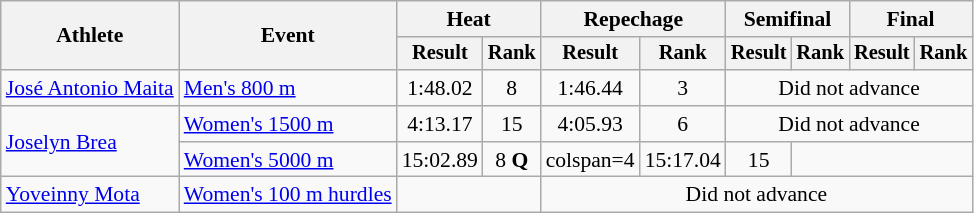<table class="wikitable" style="font-size:90%">
<tr>
<th rowspan="2">Athlete</th>
<th rowspan="2">Event</th>
<th colspan="2">Heat</th>
<th colspan="2">Repechage</th>
<th colspan="2">Semifinal</th>
<th colspan="2">Final</th>
</tr>
<tr style="font-size:95%">
<th>Result</th>
<th>Rank</th>
<th>Result</th>
<th>Rank</th>
<th>Result</th>
<th>Rank</th>
<th>Result</th>
<th>Rank</th>
</tr>
<tr align=center>
<td align=left><a href='#'>José Antonio Maita</a></td>
<td align=left><a href='#'>Men's 800 m</a></td>
<td>1:48.02</td>
<td>8</td>
<td>1:46.44</td>
<td>3</td>
<td colspan=4>Did not advance</td>
</tr>
<tr align=center>
<td align=left rowspan=2><a href='#'>Joselyn Brea</a></td>
<td align=left><a href='#'>Women's 1500 m</a></td>
<td>4:13.17</td>
<td>15</td>
<td>4:05.93</td>
<td>6</td>
<td colspan=6>Did not advance</td>
</tr>
<tr align=center>
<td align=left><a href='#'>Women's 5000 m</a></td>
<td>15:02.89</td>
<td>8 <strong>Q</strong></td>
<td>colspan=4 </td>
<td>15:17.04</td>
<td>15</td>
</tr>
<tr align=center>
<td align=left><a href='#'>Yoveinny Mota</a></td>
<td align=left><a href='#'>Women's 100 m hurdles</a></td>
<td colspan=2></td>
<td colspan=6>Did not advance</td>
</tr>
</table>
